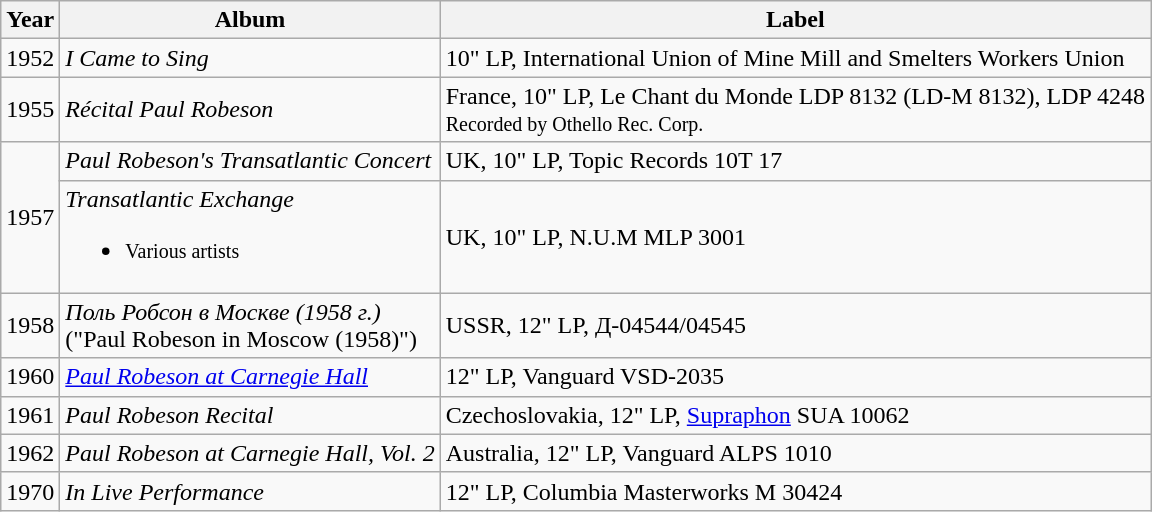<table class="wikitable">
<tr>
<th rowspan="1">Year</th>
<th rowspan="1">Album</th>
<th rowspan="1">Label</th>
</tr>
<tr>
<td rowspan="1">1952</td>
<td><em>I Came to Sing</em></td>
<td>10" LP, International Union of Mine Mill and Smelters Workers Union</td>
</tr>
<tr>
<td rowspan="1">1955</td>
<td><em>Récital Paul Robeson</em></td>
<td>France, 10" LP, Le Chant du Monde LDP 8132 (LD-M 8132), LDP 4248<br><small>Recorded by Othello Rec. Corp.</small></td>
</tr>
<tr>
<td rowspan="2">1957</td>
<td><em>Paul Robeson's Transatlantic Concert</em></td>
<td>UK, 10" LP, Topic Records 10T 17</td>
</tr>
<tr>
<td><em>Transatlantic Exchange</em><br><ul><li><small>Various artists</small></li></ul></td>
<td>UK, 10" LP, N.U.M MLP 3001</td>
</tr>
<tr>
<td rowspan="1">1958</td>
<td><em>Поль Робсон в Москве (1958 г.)</em><br>("Paul Robeson in Moscow (1958)")</td>
<td>USSR, 12" LP, Д-04544/04545</td>
</tr>
<tr>
<td rowspan="1">1960</td>
<td><em><a href='#'>Paul Robeson at Carnegie Hall</a></em></td>
<td>12" LP, Vanguard VSD-2035</td>
</tr>
<tr>
<td rowspan="1">1961</td>
<td><em>Paul Robeson Recital</em></td>
<td>Czechoslovakia, 12" LP, <a href='#'>Supraphon</a> SUA 10062</td>
</tr>
<tr>
<td rowspan="1">1962</td>
<td><em>Paul Robeson at Carnegie Hall, Vol. 2</em></td>
<td>Australia, 12" LP, Vanguard ALPS 1010</td>
</tr>
<tr>
<td rowspan="1">1970</td>
<td><em>In Live Performance</em></td>
<td>12" LP, 	Columbia Masterworks M 30424</td>
</tr>
</table>
